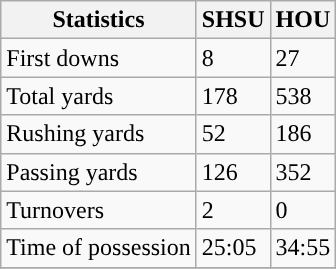<table class="wikitable" style="float: left;">
<tr>
<th>Statistics</th>
<th>SHSU</th>
<th>HOU</th>
</tr>
<tr>
<td>First downs</td>
<td>8</td>
<td>27</td>
</tr>
<tr>
<td>Total yards</td>
<td>178</td>
<td>538</td>
</tr>
<tr>
<td>Rushing yards</td>
<td>52</td>
<td>186</td>
</tr>
<tr>
<td>Passing yards</td>
<td>126</td>
<td>352</td>
</tr>
<tr>
<td>Turnovers</td>
<td>2</td>
<td>0</td>
</tr>
<tr>
<td>Time of possession</td>
<td>25:05</td>
<td>34:55</td>
</tr>
<tr>
</tr>
</table>
